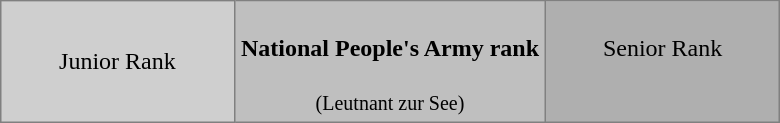<table class="toccolours" border="1" cellpadding="4" cellspacing="0" style="border-collapse: collapse; margin: 0.5em auto; clear: both;">
<tr>
<td width="30%" align="center" style="background:#cfcfcf;">Junior Rank<br><strong></strong></td>
<td width="40%" align="center" style="background:#bfbfbf;"><br><strong>National People's Army rank</strong><br><strong></strong><br><small>(Leutnant zur See)</small></td>
<td width="30%" align="center" style="background:#afafaf;">Senior Rank<br><strong></strong><br></td>
</tr>
</table>
